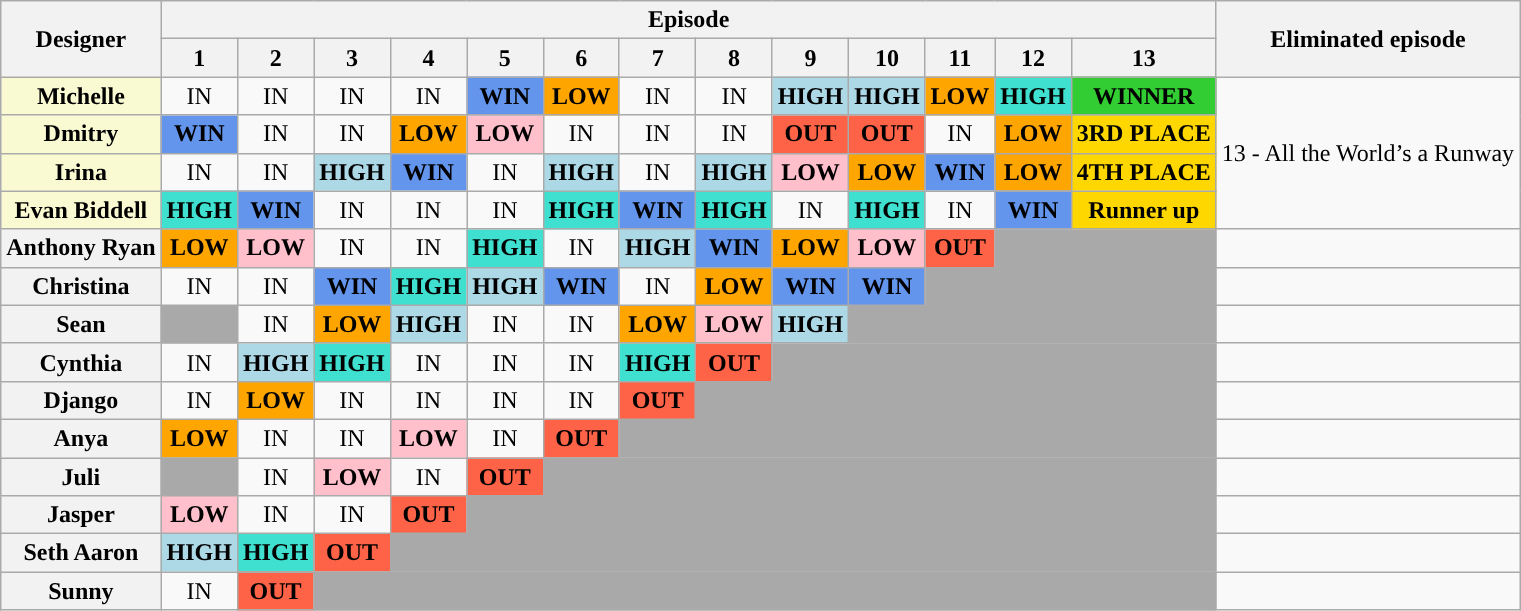<table class="wikitable" style="text-align:center">
<tr>
<th rowspan="2">Designer</th>
<th colspan="13">Episode</th>
<th rowspan="2">Eliminated episode</th>
</tr>
<tr>
<th>1</th>
<th>2</th>
<th>3</th>
<th>4</th>
<th>5</th>
<th>6</th>
<th>7</th>
<th>8</th>
<th>9</th>
<th>10</th>
<th>11</th>
<th>12</th>
<th>13</th>
</tr>
<tr>
<th style="background:#FAFAD2;">Michelle</th>
<td>IN</td>
<td>IN</td>
<td>IN</td>
<td>IN</td>
<td style="background:cornflowerblue;"><strong>WIN</strong></td>
<td style="background:orange;"><strong>LOW</strong></td>
<td>IN</td>
<td>IN</td>
<td style="background:lightblue;"><strong>HIGH</strong></td>
<td style="background:lightblue;"><strong>HIGH</strong></td>
<td style="background:orange;"><strong>LOW</strong></td>
<td style="background:turquoise;"><strong>HIGH</strong></td>
<td style="background:limegreen;"><strong>WINNER</strong></td>
<td rowspan="4">13 - All the World’s a Runway</td>
</tr>
<tr>
<th style="background:#FAFAD2;">Dmitry</th>
<td style="background:cornflowerblue;"><strong>WIN</strong></td>
<td>IN</td>
<td>IN</td>
<td style="background:orange;"><strong>LOW</strong></td>
<td style="background:pink;"><strong>LOW</strong></td>
<td>IN</td>
<td>IN</td>
<td>IN</td>
<td style="background:tomato;"><strong>OUT</strong></td>
<td style="background:tomato;"><strong>OUT</strong></td>
<td>IN</td>
<td style="background:orange;"><strong>LOW</strong></td>
<td style="background:gold;"><strong>3RD PLACE</strong></td>
</tr>
<tr>
<th style="background:#FAFAD2;">Irina</th>
<td>IN</td>
<td>IN</td>
<td style="background:lightblue;"><strong>HIGH</strong></td>
<td style="background:cornflowerblue;"><strong>WIN</strong></td>
<td>IN</td>
<td style="background:lightblue;"><strong>HIGH</strong></td>
<td>IN</td>
<td style="background:lightblue;"><strong>HIGH</strong></td>
<td style="background:pink;"><strong>LOW</strong></td>
<td style="background:orange;"><strong>LOW</strong></td>
<td style="background:cornflowerblue;"><strong>WIN</strong></td>
<td style="background:orange;"><strong>LOW</strong></td>
<td style="background:gold;"><strong>4TH PLACE</strong></td>
</tr>
<tr>
<th style="background:#FAFAD2;">Evan Biddell</th>
<td style="background:turquoise;"><strong>HIGH</strong></td>
<td style="background:cornflowerblue;"><strong>WIN</strong></td>
<td>IN</td>
<td>IN</td>
<td>IN</td>
<td style="background:turquoise;"><strong>HIGH</strong></td>
<td style="background:cornflowerblue;"><strong>WIN</strong></td>
<td style="background:turquoise;"><strong>HIGH</strong></td>
<td>IN</td>
<td style="background:turquoise;"><strong>HIGH</strong></td>
<td>IN</td>
<td style="background:cornflowerblue;"><strong>WIN</strong></td>
<td style="background:gold;"><strong>Runner up</strong></td>
</tr>
<tr>
<th>Anthony Ryan</th>
<td style="background:orange;"><strong>LOW</strong></td>
<td style="background:pink;"><strong>LOW</strong></td>
<td>IN</td>
<td>IN</td>
<td style="background:turquoise;"><strong>HIGH</strong></td>
<td>IN</td>
<td style="background:lightblue;"><strong>HIGH</strong></td>
<td style="background:cornflowerblue;"><strong>WIN</strong></td>
<td style="background:orange;"><strong>LOW</strong></td>
<td style="background:pink;"><strong>LOW</strong></td>
<td style="background:tomato;"><strong>OUT</strong></td>
<td style="background:darkgrey;" colspan="2"></td>
<td></td>
</tr>
<tr>
<th>Christina</th>
<td>IN</td>
<td>IN</td>
<td style="background:cornflowerblue;"><strong>WIN</strong></td>
<td style="background:turquoise;"><strong>HIGH</strong></td>
<td style="background:lightblue;"><strong>HIGH</strong></td>
<td style="background:cornflowerblue;"><strong>WIN</strong></td>
<td>IN</td>
<td style="background:orange;"><strong>LOW</strong></td>
<td style="background:cornflowerblue;"><strong>WIN</strong></td>
<td style="background:cornflowerblue;"><strong>WIN</strong></td>
<td style="background:darkgrey;" colspan="3"></td>
<td></td>
</tr>
<tr>
<th>Sean</th>
<td style="background:darkgrey;"></td>
<td>IN</td>
<td style="background:orange;"><strong>LOW</strong></td>
<td style="background:lightblue;"><strong>HIGH</strong></td>
<td>IN</td>
<td>IN</td>
<td style="background:orange;"><strong>LOW</strong></td>
<td style="background:pink;"><strong>LOW</strong></td>
<td style="background:lightblue;"><strong>HIGH</strong></td>
<td style="background:darkgrey;" colspan="4"></td>
<td></td>
</tr>
<tr>
<th>Cynthia</th>
<td>IN</td>
<td style="background:lightblue;"><strong>HIGH</strong></td>
<td style="background:turquoise;"><strong>HIGH</strong></td>
<td>IN</td>
<td>IN</td>
<td>IN</td>
<td style="background:turquoise;"><strong>HIGH</strong></td>
<td style="background:tomato;"><strong>OUT</strong></td>
<td style="background:darkgrey;" colspan="5"></td>
<td></td>
</tr>
<tr>
<th>Django</th>
<td>IN</td>
<td style="background:orange;"><strong>LOW</strong></td>
<td>IN</td>
<td>IN</td>
<td>IN</td>
<td>IN</td>
<td style="background:tomato;"><strong>OUT</strong></td>
<td style="background:darkgrey;" colspan="6"></td>
<td></td>
</tr>
<tr>
<th>Anya</th>
<td style="background:orange;"><strong>LOW</strong></td>
<td>IN</td>
<td>IN</td>
<td style="background:pink;"><strong>LOW</strong></td>
<td>IN</td>
<td style="background:tomato;"><strong>OUT</strong></td>
<td style="background:darkgrey;" colspan="7"></td>
<td></td>
</tr>
<tr>
<th>Juli</th>
<td style="background:darkgrey;"></td>
<td>IN</td>
<td style="background:pink;"><strong>LOW</strong></td>
<td>IN</td>
<td style="background:tomato;"><strong>OUT</strong></td>
<td style="background:darkgrey;" colspan="8"></td>
<td></td>
</tr>
<tr>
<th>Jasper</th>
<td style="background:pink;"><strong>LOW</strong></td>
<td>IN</td>
<td>IN</td>
<td style="background:tomato;"><strong>OUT</strong></td>
<td style="background:darkgrey;" colspan="9"></td>
<td></td>
</tr>
<tr>
<th>Seth Aaron</th>
<td style="background:lightblue;"><strong>HIGH</strong></td>
<td style="background:turquoise;"><strong>HIGH</strong></td>
<td style="background:tomato;"><strong>OUT</strong></td>
<td style="background:darkgrey;" colspan="10"></td>
<td></td>
</tr>
<tr>
<th>Sunny</th>
<td>IN</td>
<td style="background:tomato;"><strong>OUT</strong></td>
<td style="background:darkgrey;" colspan="11"></td>
<td></td>
</tr>
</table>
